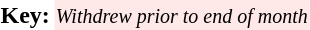<table>
<tr>
<td><strong>Key:</strong></td>
<td style="text-align:center; background:#ffe8e8;"><small><em>Withdrew prior to end of month</em></small></td>
</tr>
</table>
